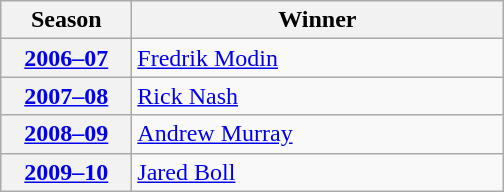<table class="wikitable">
<tr>
<th scope="col" style="width:5em">Season</th>
<th scope="col" style="width:15em">Winner</th>
</tr>
<tr>
<th scope="row"><a href='#'>2006–07</a></th>
<td><a href='#'>Fredrik Modin</a></td>
</tr>
<tr>
<th scope="row"><a href='#'>2007–08</a></th>
<td><a href='#'>Rick Nash</a></td>
</tr>
<tr>
<th scope="row"><a href='#'>2008–09</a></th>
<td><a href='#'>Andrew Murray</a></td>
</tr>
<tr>
<th scope="row"><a href='#'>2009–10</a></th>
<td><a href='#'>Jared Boll</a></td>
</tr>
</table>
